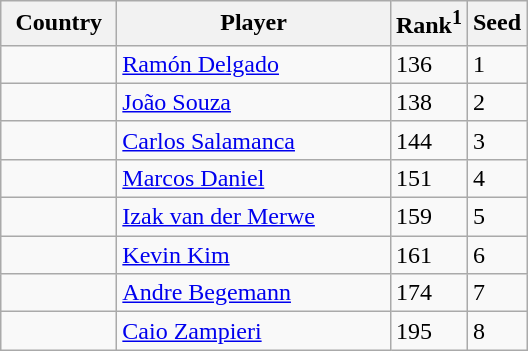<table class="sortable wikitable">
<tr>
<th width="70">Country</th>
<th width="175">Player</th>
<th>Rank<sup>1</sup></th>
<th>Seed</th>
</tr>
<tr>
<td></td>
<td><a href='#'>Ramón Delgado</a></td>
<td>136</td>
<td>1</td>
</tr>
<tr>
<td></td>
<td><a href='#'>João Souza</a></td>
<td>138</td>
<td>2</td>
</tr>
<tr>
<td></td>
<td><a href='#'>Carlos Salamanca</a></td>
<td>144</td>
<td>3</td>
</tr>
<tr>
<td></td>
<td><a href='#'>Marcos Daniel</a></td>
<td>151</td>
<td>4</td>
</tr>
<tr>
<td></td>
<td><a href='#'>Izak van der Merwe</a></td>
<td>159</td>
<td>5</td>
</tr>
<tr>
<td></td>
<td><a href='#'>Kevin Kim</a></td>
<td>161</td>
<td>6</td>
</tr>
<tr>
<td></td>
<td><a href='#'>Andre Begemann</a></td>
<td>174</td>
<td>7</td>
</tr>
<tr>
<td></td>
<td><a href='#'>Caio Zampieri</a></td>
<td>195</td>
<td>8</td>
</tr>
</table>
